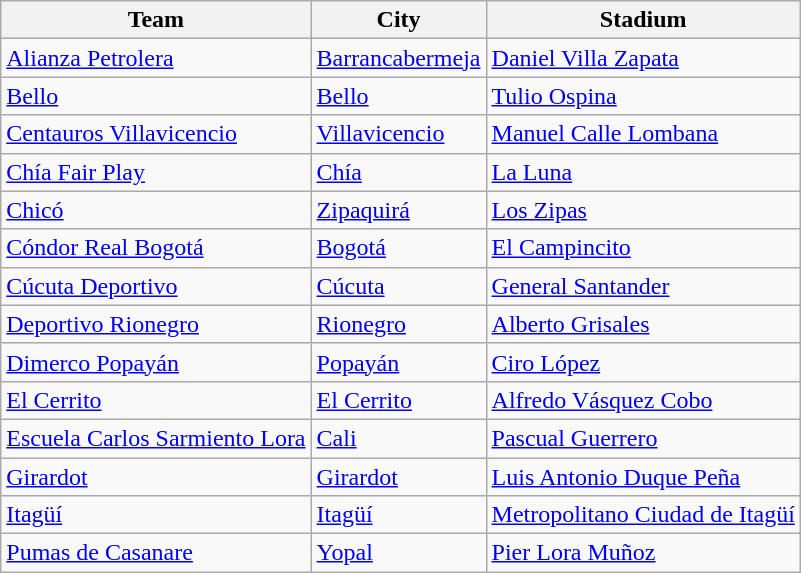<table class="wikitable sortable">
<tr>
<th>Team</th>
<th>City</th>
<th>Stadium</th>
</tr>
<tr>
<td><a href='#'>Alianza Petrolera</a></td>
<td><a href='#'>Barrancabermeja</a></td>
<td><a href='#'>Daniel Villa Zapata</a></td>
</tr>
<tr>
<td><a href='#'>Bello</a></td>
<td><a href='#'>Bello</a></td>
<td><a href='#'>Tulio Ospina</a></td>
</tr>
<tr>
<td><a href='#'>Centauros Villavicencio</a></td>
<td><a href='#'>Villavicencio</a></td>
<td><a href='#'>Manuel Calle Lombana</a></td>
</tr>
<tr>
<td><a href='#'>Chía Fair Play</a></td>
<td><a href='#'>Chía</a></td>
<td><a href='#'>La Luna</a></td>
</tr>
<tr>
<td><a href='#'>Chicó</a></td>
<td><a href='#'>Zipaquirá</a></td>
<td><a href='#'>Los Zipas</a></td>
</tr>
<tr>
<td><a href='#'>Cóndor Real Bogotá</a></td>
<td><a href='#'>Bogotá</a></td>
<td><a href='#'>El Campincito</a></td>
</tr>
<tr>
<td><a href='#'>Cúcuta Deportivo</a></td>
<td><a href='#'>Cúcuta</a></td>
<td><a href='#'>General Santander</a></td>
</tr>
<tr>
<td><a href='#'>Deportivo Rionegro</a></td>
<td><a href='#'>Rionegro</a></td>
<td><a href='#'>Alberto Grisales</a></td>
</tr>
<tr>
<td><a href='#'>Dimerco Popayán</a></td>
<td><a href='#'>Popayán</a></td>
<td><a href='#'>Ciro López</a></td>
</tr>
<tr>
<td><a href='#'>El Cerrito</a></td>
<td><a href='#'>El Cerrito</a></td>
<td><a href='#'>Alfredo Vásquez Cobo</a></td>
</tr>
<tr>
<td><a href='#'>Escuela Carlos Sarmiento Lora</a></td>
<td><a href='#'>Cali</a></td>
<td><a href='#'>Pascual Guerrero</a></td>
</tr>
<tr>
<td><a href='#'>Girardot</a></td>
<td><a href='#'>Girardot</a></td>
<td><a href='#'>Luis Antonio Duque Peña</a></td>
</tr>
<tr>
<td><a href='#'>Itagüí</a></td>
<td><a href='#'>Itagüí</a></td>
<td><a href='#'>Metropolitano Ciudad de Itagüí</a></td>
</tr>
<tr>
<td><a href='#'>Pumas de Casanare</a></td>
<td><a href='#'>Yopal</a></td>
<td><a href='#'>Pier Lora Muñoz</a></td>
</tr>
</table>
